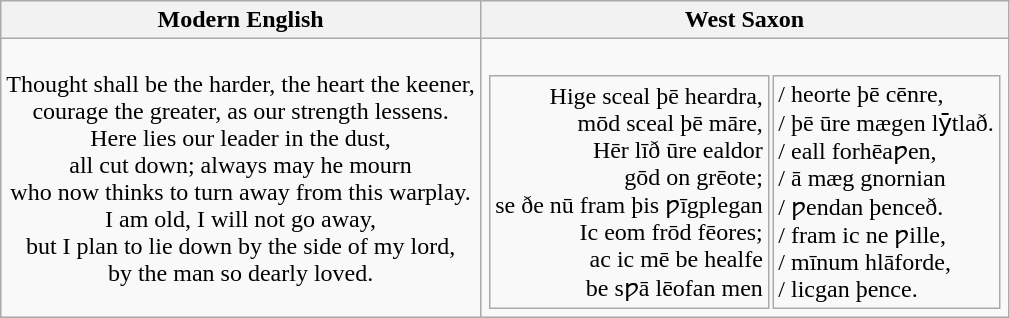<table class="wikitable">
<tr>
<th>Modern English</th>
<th>West Saxon</th>
</tr>
<tr align="center">
<td>Thought shall be the harder, the heart the keener,<br>courage the greater, as our strength lessens.<br>Here lies our leader in the dust,<br>all cut down; always may he mourn<br>who now thinks to turn away from this warplay.<br>I am old, I will not go away,<br>but I plan to lie down by the side of my lord,<br>by the man so dearly loved.</td>
<td><br><table>
<tr>
<td align="right">Hige sceal þē heardra,<br>mōd sceal þē māre,<br>Hēr līð ūre ealdor<br>gōd on grēote;<br>se ðe nū fram þis ƿīgplegan<br>Ic eom frōd fēores;<br>ac ic mē be healfe<br>be sƿā lēofan men</td>
<td align="left">/ heorte þē cēnre,<br>/ þē ūre mægen lȳtlað.<br>/ eall forhēaƿen,<br>/ ā mæg gnornian<br>/ ƿendan þenceð.<br>/ fram ic ne ƿille,<br>/ mīnum hlāforde,<br>/ licgan þence.</td>
</tr>
</table>
</td>
</tr>
</table>
